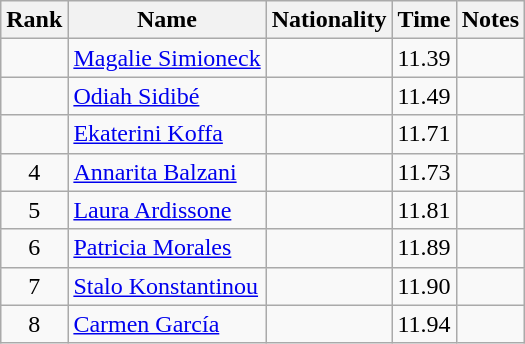<table class="wikitable sortable" style="text-align:center">
<tr>
<th>Rank</th>
<th>Name</th>
<th>Nationality</th>
<th>Time</th>
<th>Notes</th>
</tr>
<tr>
<td></td>
<td align=left><a href='#'>Magalie Simioneck</a></td>
<td align=left></td>
<td>11.39</td>
<td></td>
</tr>
<tr>
<td></td>
<td align=left><a href='#'>Odiah Sidibé</a></td>
<td align=left></td>
<td>11.49</td>
<td></td>
</tr>
<tr>
<td></td>
<td align=left><a href='#'>Ekaterini Koffa</a></td>
<td align=left></td>
<td>11.71</td>
<td></td>
</tr>
<tr>
<td>4</td>
<td align=left><a href='#'>Annarita Balzani</a></td>
<td align=left></td>
<td>11.73</td>
<td></td>
</tr>
<tr>
<td>5</td>
<td align=left><a href='#'>Laura Ardissone</a></td>
<td align=left></td>
<td>11.81</td>
<td></td>
</tr>
<tr>
<td>6</td>
<td align=left><a href='#'>Patricia Morales</a></td>
<td align=left></td>
<td>11.89</td>
<td></td>
</tr>
<tr>
<td>7</td>
<td align=left><a href='#'>Stalo Konstantinou</a></td>
<td align=left></td>
<td>11.90</td>
<td></td>
</tr>
<tr>
<td>8</td>
<td align=left><a href='#'>Carmen García</a></td>
<td align=left></td>
<td>11.94</td>
<td></td>
</tr>
</table>
